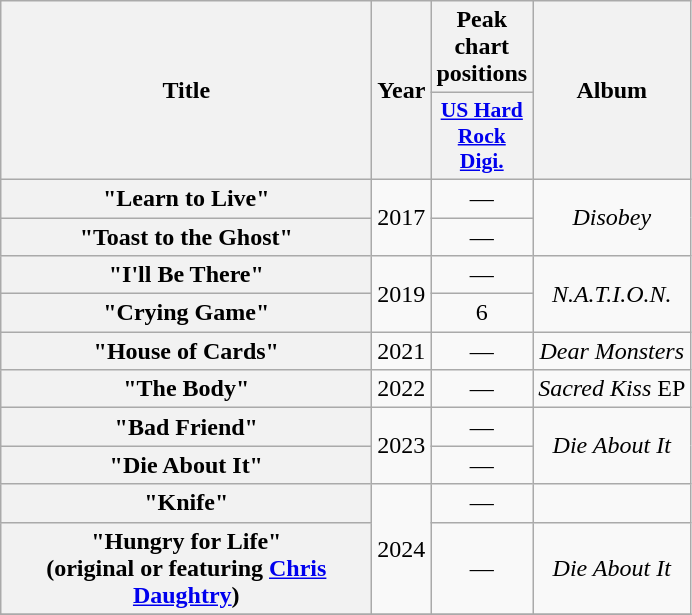<table class="wikitable plainrowheaders" style="text-align:center;" border="1">
<tr>
<th scope="col" rowspan="2" style="width:15em;">Title</th>
<th scope="col" rowspan="2">Year</th>
<th scope="col" colspan="1">Peak chart positions</th>
<th scope="col" rowspan="2">Album</th>
</tr>
<tr>
<th scope="col" style="width:3em;font-size:90%;"><a href='#'>US Hard Rock Digi.</a></th>
</tr>
<tr>
<th scope="row">"Learn to Live"</th>
<td rowspan="2">2017</td>
<td>—</td>
<td rowspan="2"><em>Disobey</em></td>
</tr>
<tr>
<th scope="row">"Toast to the Ghost"</th>
<td>—</td>
</tr>
<tr>
<th scope="row">"I'll Be There"</th>
<td rowspan="2">2019</td>
<td>—</td>
<td rowspan="2"><em>N.A.T.I.O.N.</em></td>
</tr>
<tr>
<th scope="row">"Crying Game"</th>
<td>6</td>
</tr>
<tr>
<th scope="row">"House of Cards"</th>
<td>2021</td>
<td>—</td>
<td><em>Dear Monsters</em></td>
</tr>
<tr>
<th scope="row">"The Body"</th>
<td>2022</td>
<td>—</td>
<td><em>Sacred Kiss</em> EP</td>
</tr>
<tr>
<th scope="row">"Bad Friend"</th>
<td rowspan="2">2023</td>
<td>—</td>
<td rowspan="2"><em>Die About It</em></td>
</tr>
<tr>
<th scope="row">"Die About It"</th>
<td>—</td>
</tr>
<tr>
<th scope="row">"Knife"</th>
<td rowspan="2">2024</td>
<td>—</td>
<td></td>
</tr>
<tr>
<th scope="row">"Hungry for Life"<br><span>(original or featuring <a href='#'>Chris Daughtry</a>)</span></th>
<td>—</td>
<td><em>Die About It</em></td>
</tr>
<tr>
</tr>
</table>
